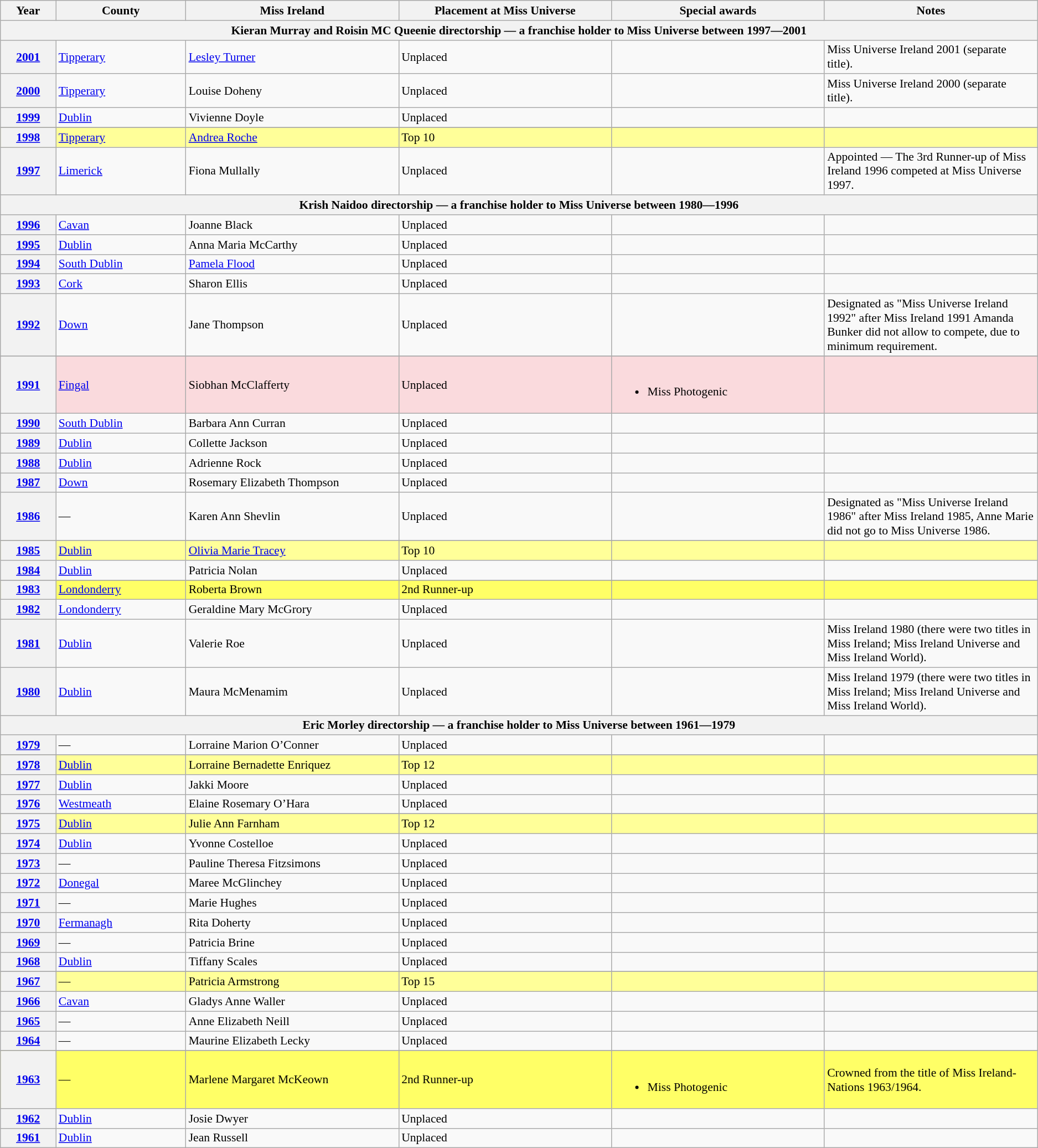<table class="wikitable " style="font-size: 90%;">
<tr>
<th width="60">Year</th>
<th width="150">County</th>
<th width="250">Miss Ireland</th>
<th width="250">Placement at Miss Universe</th>
<th width="250">Special awards</th>
<th width="250">Notes</th>
</tr>
<tr>
<th colspan="6">Kieran Murray and Roisin MC Queenie directorship — a franchise holder to Miss Universe between 1997―2001</th>
</tr>
<tr>
<th><a href='#'>2001</a></th>
<td><a href='#'>Tipperary</a></td>
<td><a href='#'>Lesley Turner</a></td>
<td>Unplaced</td>
<td></td>
<td>Miss Universe Ireland 2001 (separate title).</td>
</tr>
<tr>
<th><a href='#'>2000</a></th>
<td><a href='#'>Tipperary</a></td>
<td>Louise Doheny</td>
<td>Unplaced</td>
<td></td>
<td>Miss Universe Ireland 2000 (separate title).</td>
</tr>
<tr>
<th><a href='#'>1999</a></th>
<td><a href='#'>Dublin</a></td>
<td>Vivienne Doyle</td>
<td>Unplaced</td>
<td></td>
<td></td>
</tr>
<tr>
</tr>
<tr style="background-color:#FFFF99;">
<th><a href='#'>1998</a></th>
<td><a href='#'>Tipperary</a></td>
<td><a href='#'>Andrea Roche</a></td>
<td>Top 10</td>
<td></td>
<td></td>
</tr>
<tr>
<th><a href='#'>1997</a></th>
<td><a href='#'>Limerick</a></td>
<td>Fiona Mullally</td>
<td>Unplaced</td>
<td></td>
<td>Appointed — The 3rd Runner-up of Miss Ireland 1996 competed at Miss Universe 1997.</td>
</tr>
<tr>
<th colspan="6">Krish Naidoo directorship — a franchise holder to Miss Universe between 1980―1996</th>
</tr>
<tr>
<th><a href='#'>1996</a></th>
<td><a href='#'>Cavan</a></td>
<td>Joanne Black</td>
<td>Unplaced</td>
<td></td>
<td></td>
</tr>
<tr>
<th><a href='#'>1995</a></th>
<td><a href='#'>Dublin</a></td>
<td>Anna Maria McCarthy</td>
<td>Unplaced</td>
<td></td>
<td></td>
</tr>
<tr>
<th><a href='#'>1994</a></th>
<td><a href='#'>South Dublin</a></td>
<td><a href='#'>Pamela Flood</a></td>
<td>Unplaced</td>
<td></td>
<td></td>
</tr>
<tr>
<th><a href='#'>1993</a></th>
<td><a href='#'>Cork</a></td>
<td>Sharon Ellis</td>
<td>Unplaced</td>
<td></td>
<td></td>
</tr>
<tr>
<th><a href='#'>1992</a></th>
<td><a href='#'>Down</a></td>
<td>Jane Thompson</td>
<td>Unplaced</td>
<td></td>
<td>Designated as "Miss Universe Ireland 1992" after Miss Ireland 1991 Amanda Bunker did not allow to compete, due to minimum requirement.</td>
</tr>
<tr>
</tr>
<tr style="background-color:#FADADD; ">
<th><a href='#'>1991</a></th>
<td><a href='#'>Fingal</a></td>
<td>Siobhan McClafferty</td>
<td>Unplaced</td>
<td align="left"><br><ul><li>Miss Photogenic</li></ul></td>
<td></td>
</tr>
<tr>
<th><a href='#'>1990</a></th>
<td><a href='#'>South Dublin</a></td>
<td>Barbara Ann Curran</td>
<td>Unplaced</td>
<td></td>
<td></td>
</tr>
<tr>
<th><a href='#'>1989</a></th>
<td><a href='#'>Dublin</a></td>
<td>Collette Jackson</td>
<td>Unplaced</td>
<td></td>
<td></td>
</tr>
<tr>
<th><a href='#'>1988</a></th>
<td><a href='#'>Dublin</a></td>
<td>Adrienne Rock</td>
<td>Unplaced</td>
<td></td>
<td></td>
</tr>
<tr>
<th><a href='#'>1987</a></th>
<td><a href='#'>Down</a></td>
<td>Rosemary Elizabeth Thompson</td>
<td>Unplaced</td>
<td></td>
<td></td>
</tr>
<tr>
<th><a href='#'>1986</a></th>
<td>—</td>
<td>Karen Ann Shevlin</td>
<td>Unplaced</td>
<td></td>
<td>Designated as "Miss Universe Ireland 1986" after Miss Ireland 1985, Anne Marie did not go to Miss Universe 1986.</td>
</tr>
<tr>
</tr>
<tr style="background-color:#FFFF99;">
<th><a href='#'>1985</a></th>
<td><a href='#'>Dublin</a></td>
<td><a href='#'>Olivia Marie Tracey</a></td>
<td>Top 10</td>
<td></td>
<td></td>
</tr>
<tr>
<th><a href='#'>1984</a></th>
<td><a href='#'>Dublin</a></td>
<td>Patricia Nolan</td>
<td>Unplaced</td>
<td></td>
<td></td>
</tr>
<tr>
</tr>
<tr style="background-color:#FFFF66;">
<th><a href='#'>1983</a></th>
<td><a href='#'>Londonderry</a></td>
<td>Roberta Brown</td>
<td>2nd Runner-up</td>
<td></td>
<td></td>
</tr>
<tr>
<th><a href='#'>1982</a></th>
<td><a href='#'>Londonderry</a></td>
<td>Geraldine Mary McGrory</td>
<td>Unplaced</td>
<td></td>
<td></td>
</tr>
<tr>
<th><a href='#'>1981</a></th>
<td><a href='#'>Dublin</a></td>
<td>Valerie Roe</td>
<td>Unplaced</td>
<td></td>
<td>Miss Ireland 1980 (there were two titles in Miss Ireland; Miss Ireland Universe and Miss Ireland World).</td>
</tr>
<tr>
<th><a href='#'>1980</a></th>
<td><a href='#'>Dublin</a></td>
<td>Maura McMenamim</td>
<td>Unplaced</td>
<td></td>
<td>Miss Ireland 1979 (there were two titles in Miss Ireland; Miss Ireland Universe and Miss Ireland World).</td>
</tr>
<tr>
<th colspan="6">Eric Morley directorship — a franchise holder to Miss Universe between 1961―1979</th>
</tr>
<tr>
<th><a href='#'>1979</a></th>
<td>—</td>
<td>Lorraine Marion O’Conner</td>
<td>Unplaced</td>
<td></td>
<td></td>
</tr>
<tr>
</tr>
<tr style="background-color:#FFFF99;">
<th><a href='#'>1978</a></th>
<td><a href='#'>Dublin</a></td>
<td>Lorraine Bernadette Enriquez</td>
<td>Top 12</td>
<td></td>
<td></td>
</tr>
<tr>
<th><a href='#'>1977</a></th>
<td><a href='#'>Dublin</a></td>
<td>Jakki Moore</td>
<td>Unplaced</td>
<td></td>
<td></td>
</tr>
<tr>
<th><a href='#'>1976</a></th>
<td><a href='#'>Westmeath</a></td>
<td>Elaine Rosemary O’Hara</td>
<td>Unplaced</td>
<td></td>
<td></td>
</tr>
<tr>
</tr>
<tr style="background-color:#FFFF99;">
<th><a href='#'>1975</a></th>
<td><a href='#'>Dublin</a></td>
<td>Julie Ann Farnham</td>
<td>Top 12</td>
<td></td>
<td></td>
</tr>
<tr>
<th><a href='#'>1974</a></th>
<td><a href='#'>Dublin</a></td>
<td>Yvonne Costelloe</td>
<td>Unplaced</td>
<td></td>
<td></td>
</tr>
<tr>
<th><a href='#'>1973</a></th>
<td>—</td>
<td>Pauline Theresa Fitzsimons</td>
<td>Unplaced</td>
<td></td>
<td></td>
</tr>
<tr>
<th><a href='#'>1972</a></th>
<td><a href='#'>Donegal</a></td>
<td>Maree McGlinchey</td>
<td>Unplaced</td>
<td></td>
<td></td>
</tr>
<tr>
<th><a href='#'>1971</a></th>
<td>—</td>
<td>Marie Hughes</td>
<td>Unplaced</td>
<td></td>
<td></td>
</tr>
<tr>
<th><a href='#'>1970</a></th>
<td><a href='#'>Fermanagh</a></td>
<td>Rita Doherty</td>
<td>Unplaced</td>
<td></td>
<td></td>
</tr>
<tr>
<th><a href='#'>1969</a></th>
<td>—</td>
<td>Patricia Brine</td>
<td>Unplaced</td>
<td></td>
<td></td>
</tr>
<tr>
<th><a href='#'>1968</a></th>
<td><a href='#'>Dublin</a></td>
<td>Tiffany Scales</td>
<td>Unplaced</td>
<td></td>
<td></td>
</tr>
<tr>
</tr>
<tr style="background-color:#FFFF99;">
<th><a href='#'>1967</a></th>
<td>—</td>
<td>Patricia Armstrong</td>
<td>Top 15</td>
<td></td>
<td></td>
</tr>
<tr>
<th><a href='#'>1966</a></th>
<td><a href='#'>Cavan</a></td>
<td>Gladys Anne Waller</td>
<td>Unplaced</td>
<td></td>
<td></td>
</tr>
<tr>
<th><a href='#'>1965</a></th>
<td>—</td>
<td>Anne Elizabeth Neill</td>
<td>Unplaced</td>
<td></td>
<td></td>
</tr>
<tr>
<th><a href='#'>1964</a></th>
<td>—</td>
<td>Maurine Elizabeth Lecky</td>
<td>Unplaced</td>
<td></td>
<td></td>
</tr>
<tr>
</tr>
<tr style="background-color:#FFFF66;">
<th><a href='#'>1963</a></th>
<td>—</td>
<td>Marlene Margaret McKeown</td>
<td>2nd Runner-up</td>
<td align="left"><br><ul><li>Miss Photogenic</li></ul></td>
<td>Crowned from the title of Miss Ireland-Nations 1963/1964.</td>
</tr>
<tr>
<th><a href='#'>1962</a></th>
<td><a href='#'>Dublin</a></td>
<td>Josie Dwyer</td>
<td>Unplaced</td>
<td></td>
<td></td>
</tr>
<tr>
<th><a href='#'>1961</a></th>
<td><a href='#'>Dublin</a></td>
<td>Jean Russell</td>
<td>Unplaced</td>
<td></td>
<td></td>
</tr>
</table>
